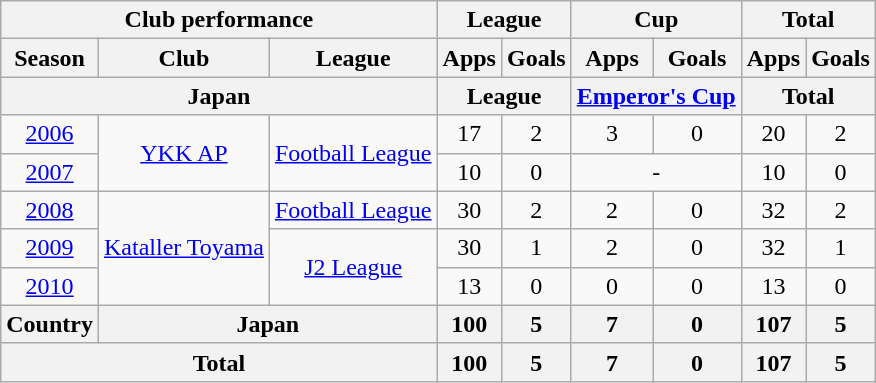<table class="wikitable" style="text-align:center;">
<tr>
<th colspan=3>Club performance</th>
<th colspan=2>League</th>
<th colspan=2>Cup</th>
<th colspan=2>Total</th>
</tr>
<tr>
<th>Season</th>
<th>Club</th>
<th>League</th>
<th>Apps</th>
<th>Goals</th>
<th>Apps</th>
<th>Goals</th>
<th>Apps</th>
<th>Goals</th>
</tr>
<tr>
<th colspan=3>Japan</th>
<th colspan=2>League</th>
<th colspan=2><a href='#'>Emperor's Cup</a></th>
<th colspan=2>Total</th>
</tr>
<tr>
<td><a href='#'>2006</a></td>
<td rowspan="2"><a href='#'>YKK AP</a></td>
<td rowspan="2"><a href='#'>Football League</a></td>
<td>17</td>
<td>2</td>
<td>3</td>
<td>0</td>
<td>20</td>
<td>2</td>
</tr>
<tr>
<td><a href='#'>2007</a></td>
<td>10</td>
<td>0</td>
<td colspan="2">-</td>
<td>10</td>
<td>0</td>
</tr>
<tr>
<td><a href='#'>2008</a></td>
<td rowspan="3"><a href='#'>Kataller Toyama</a></td>
<td><a href='#'>Football League</a></td>
<td>30</td>
<td>2</td>
<td>2</td>
<td>0</td>
<td>32</td>
<td>2</td>
</tr>
<tr>
<td><a href='#'>2009</a></td>
<td rowspan="2"><a href='#'>J2 League</a></td>
<td>30</td>
<td>1</td>
<td>2</td>
<td>0</td>
<td>32</td>
<td>1</td>
</tr>
<tr>
<td><a href='#'>2010</a></td>
<td>13</td>
<td>0</td>
<td>0</td>
<td>0</td>
<td>13</td>
<td>0</td>
</tr>
<tr>
<th rowspan=1>Country</th>
<th colspan=2>Japan</th>
<th>100</th>
<th>5</th>
<th>7</th>
<th>0</th>
<th>107</th>
<th>5</th>
</tr>
<tr>
<th colspan=3>Total</th>
<th>100</th>
<th>5</th>
<th>7</th>
<th>0</th>
<th>107</th>
<th>5</th>
</tr>
</table>
